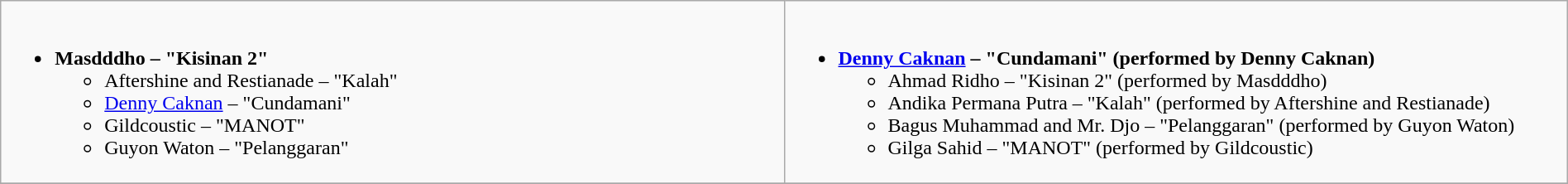<table class="wikitable" width="100%">
<tr>
<td style="vertical-align:top;" width="50%"><br><ul><li><strong>Masdddho – "Kisinan 2"</strong><ul><li>Aftershine and Restianade – "Kalah"</li><li><a href='#'>Denny Caknan</a> – "Cundamani"</li><li>Gildcoustic – "MANOT"</li><li>Guyon Waton – "Pelanggaran"</li></ul></li></ul></td>
<td style="vertical-align:top;" width="50%"><br><ul><li><strong><a href='#'>Denny Caknan</a> – "Cundamani" (performed by Denny Caknan)</strong><ul><li>Ahmad Ridho – "Kisinan 2" (performed by Masdddho)</li><li>Andika Permana Putra – "Kalah" (performed by Aftershine and Restianade)</li><li>Bagus Muhammad and Mr. Djo – "Pelanggaran" (performed by Guyon Waton)</li><li>Gilga Sahid – "MANOT" (performed by Gildcoustic)</li></ul></li></ul></td>
</tr>
<tr>
</tr>
</table>
